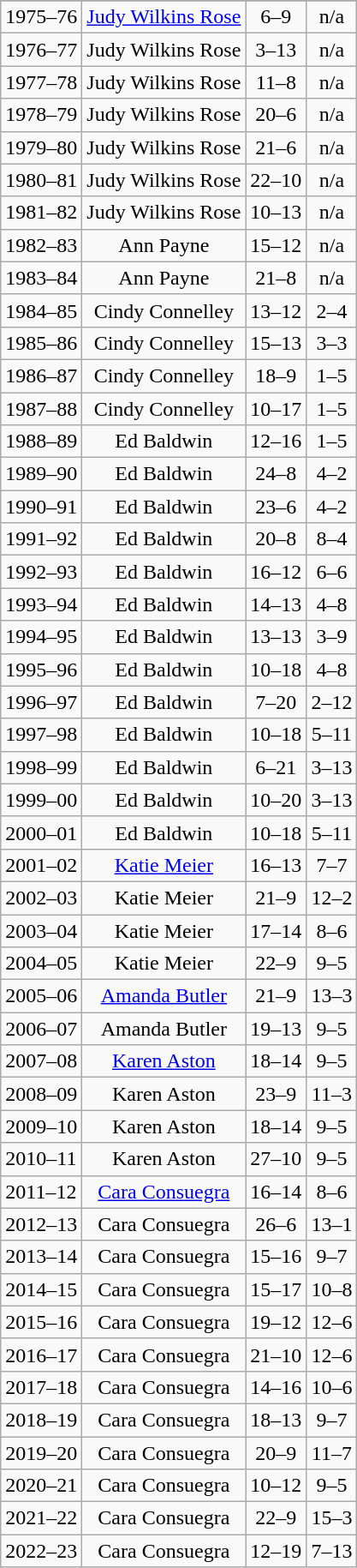<table class="wikitable" style="text-align:center">
<tr>
</tr>
<tr>
<td style="text-align:left">1975–76</td>
<td><a href='#'>Judy Wilkins Rose</a></td>
<td>6–9</td>
<td>n/a</td>
</tr>
<tr>
<td style="text-align:left">1976–77</td>
<td>Judy Wilkins Rose</td>
<td>3–13</td>
<td>n/a</td>
</tr>
<tr>
<td style="text-align:left">1977–78</td>
<td>Judy Wilkins Rose</td>
<td>11–8</td>
<td>n/a</td>
</tr>
<tr>
<td style="text-align:left">1978–79</td>
<td>Judy Wilkins Rose</td>
<td>20–6</td>
<td>n/a</td>
</tr>
<tr>
<td style="text-align:left">1979–80</td>
<td>Judy Wilkins Rose</td>
<td>21–6</td>
<td>n/a</td>
</tr>
<tr>
<td style="text-align:left">1980–81</td>
<td>Judy Wilkins Rose</td>
<td>22–10</td>
<td>n/a</td>
</tr>
<tr>
<td style="text-align:left">1981–82</td>
<td>Judy Wilkins Rose</td>
<td>10–13</td>
<td>n/a</td>
</tr>
<tr>
<td style="text-align:left">1982–83</td>
<td>Ann Payne</td>
<td>15–12</td>
<td>n/a</td>
</tr>
<tr>
<td style="text-align:left">1983–84</td>
<td>Ann Payne</td>
<td>21–8</td>
<td>n/a</td>
</tr>
<tr>
<td style="text-align:left">1984–85</td>
<td>Cindy Connelley</td>
<td>13–12</td>
<td>2–4</td>
</tr>
<tr>
<td style="text-align:left">1985–86</td>
<td>Cindy Connelley</td>
<td>15–13</td>
<td>3–3</td>
</tr>
<tr>
<td style="text-align:left">1986–87</td>
<td>Cindy Connelley</td>
<td>18–9</td>
<td>1–5</td>
</tr>
<tr>
<td style="text-align:left">1987–88</td>
<td>Cindy Connelley</td>
<td>10–17</td>
<td>1–5</td>
</tr>
<tr>
<td style="text-align:left">1988–89</td>
<td>Ed Baldwin</td>
<td>12–16</td>
<td>1–5</td>
</tr>
<tr>
<td style="text-align:left">1989–90</td>
<td>Ed Baldwin</td>
<td>24–8</td>
<td>4–2</td>
</tr>
<tr>
<td style="text-align:left">1990–91</td>
<td>Ed Baldwin</td>
<td>23–6</td>
<td>4–2</td>
</tr>
<tr>
<td style="text-align:left">1991–92</td>
<td>Ed Baldwin</td>
<td>20–8</td>
<td>8–4</td>
</tr>
<tr>
<td style="text-align:left">1992–93</td>
<td>Ed Baldwin</td>
<td>16–12</td>
<td>6–6</td>
</tr>
<tr>
<td style="text-align:left">1993–94</td>
<td>Ed Baldwin</td>
<td>14–13</td>
<td>4–8</td>
</tr>
<tr>
<td style="text-align:left">1994–95</td>
<td>Ed Baldwin</td>
<td>13–13</td>
<td>3–9</td>
</tr>
<tr>
<td style="text-align:left">1995–96</td>
<td>Ed Baldwin</td>
<td>10–18</td>
<td>4–8</td>
</tr>
<tr>
<td style="text-align:left">1996–97</td>
<td>Ed Baldwin</td>
<td>7–20</td>
<td>2–12</td>
</tr>
<tr>
<td style="text-align:left">1997–98</td>
<td>Ed Baldwin</td>
<td>10–18</td>
<td>5–11</td>
</tr>
<tr>
<td style="text-align:left">1998–99</td>
<td>Ed Baldwin</td>
<td>6–21</td>
<td>3–13</td>
</tr>
<tr>
<td style="text-align:left">1999–00</td>
<td>Ed Baldwin</td>
<td>10–20</td>
<td>3–13</td>
</tr>
<tr>
<td style="text-align:left">2000–01</td>
<td>Ed Baldwin</td>
<td>10–18</td>
<td>5–11</td>
</tr>
<tr>
<td style="text-align:left">2001–02</td>
<td><a href='#'>Katie Meier</a></td>
<td>16–13</td>
<td>7–7</td>
</tr>
<tr>
<td style="text-align:left">2002–03</td>
<td>Katie Meier</td>
<td>21–9</td>
<td>12–2</td>
</tr>
<tr>
<td style="text-align:left">2003–04</td>
<td>Katie Meier</td>
<td>17–14</td>
<td>8–6</td>
</tr>
<tr>
<td style="text-align:left">2004–05</td>
<td>Katie Meier</td>
<td>22–9</td>
<td>9–5</td>
</tr>
<tr>
<td style="text-align:left">2005–06</td>
<td><a href='#'>Amanda Butler</a></td>
<td>21–9</td>
<td>13–3</td>
</tr>
<tr>
<td style="text-align:left">2006–07</td>
<td>Amanda Butler</td>
<td>19–13</td>
<td>9–5</td>
</tr>
<tr>
<td style="text-align:left">2007–08</td>
<td><a href='#'>Karen Aston</a></td>
<td>18–14</td>
<td>9–5</td>
</tr>
<tr>
<td style="text-align:left">2008–09</td>
<td>Karen Aston</td>
<td>23–9</td>
<td>11–3</td>
</tr>
<tr>
<td style="text-align:left">2009–10</td>
<td>Karen Aston</td>
<td>18–14</td>
<td>9–5</td>
</tr>
<tr>
<td style="text-align:left">2010–11</td>
<td>Karen Aston</td>
<td>27–10</td>
<td>9–5</td>
</tr>
<tr>
<td style="text-align:left">2011–12</td>
<td><a href='#'>Cara Consuegra</a></td>
<td>16–14</td>
<td>8–6</td>
</tr>
<tr>
<td style="text-align:left">2012–13</td>
<td>Cara Consuegra</td>
<td>26–6</td>
<td>13–1</td>
</tr>
<tr>
<td style="text-align:left">2013–14</td>
<td>Cara Consuegra</td>
<td>15–16</td>
<td>9–7</td>
</tr>
<tr>
<td style="text-align:left">2014–15</td>
<td>Cara Consuegra</td>
<td>15–17</td>
<td>10–8</td>
</tr>
<tr>
<td style="text-align:left">2015–16</td>
<td>Cara Consuegra</td>
<td>19–12</td>
<td>12–6</td>
</tr>
<tr>
<td>2016–17</td>
<td>Cara Consuegra</td>
<td>21–10</td>
<td>12–6</td>
</tr>
<tr>
<td>2017–18</td>
<td>Cara Consuegra</td>
<td>14–16</td>
<td>10–6</td>
</tr>
<tr>
<td>2018–19</td>
<td>Cara Consuegra</td>
<td>18–13</td>
<td>9–7</td>
</tr>
<tr>
<td>2019–20</td>
<td>Cara Consuegra</td>
<td>20–9</td>
<td>11–7</td>
</tr>
<tr>
<td>2020–21</td>
<td>Cara Consuegra</td>
<td>10–12</td>
<td>9–5</td>
</tr>
<tr>
<td>2021–22</td>
<td>Cara Consuegra</td>
<td>22–9</td>
<td>15–3</td>
</tr>
<tr>
<td>2022–23</td>
<td>Cara Consuegra</td>
<td>12–19</td>
<td>7–13</td>
</tr>
</table>
